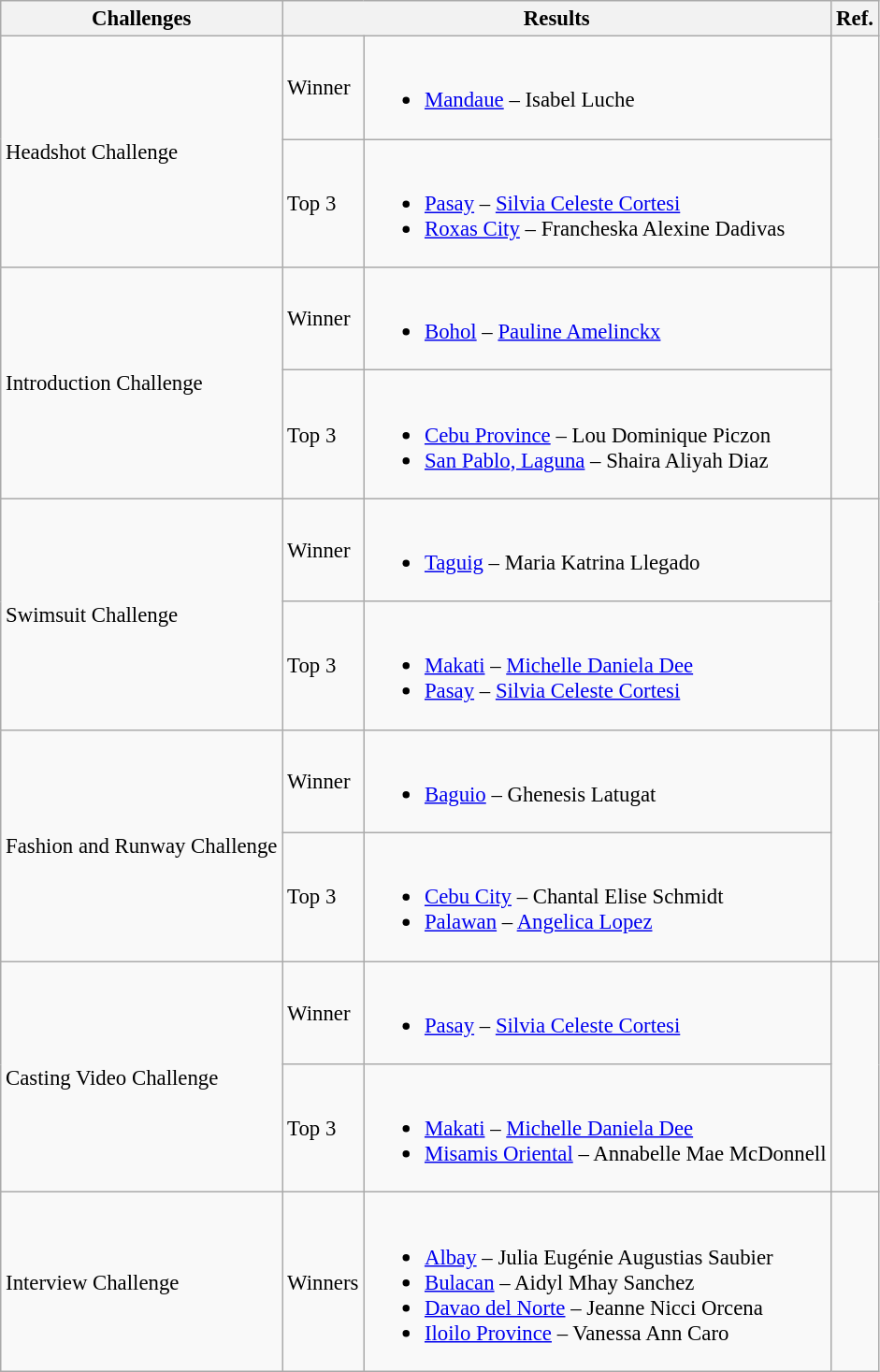<table class="wikitable sortable" style="font-size: 95%;">
<tr>
<th>Challenges</th>
<th colspan="2">Results</th>
<th>Ref.</th>
</tr>
<tr>
<td rowspan="2">Headshot Challenge</td>
<td>Winner</td>
<td><br><ul><li><a href='#'>Mandaue</a> – Isabel Luche</li></ul></td>
<td rowspan="2"></td>
</tr>
<tr>
<td>Top 3</td>
<td><br><ul><li><a href='#'>Pasay</a> – <a href='#'>Silvia Celeste Cortesi</a></li><li><a href='#'>Roxas City</a> – Francheska Alexine Dadivas</li></ul></td>
</tr>
<tr>
<td rowspan="2">Introduction Challenge</td>
<td>Winner</td>
<td><br><ul><li><a href='#'>Bohol</a> – <a href='#'>Pauline Amelinckx</a></li></ul></td>
<td rowspan="2"></td>
</tr>
<tr>
<td>Top 3</td>
<td><br><ul><li><a href='#'>Cebu Province</a> – Lou Dominique Piczon</li><li><a href='#'>San Pablo, Laguna</a> – Shaira Aliyah Diaz</li></ul></td>
</tr>
<tr>
<td rowspan="2">Swimsuit Challenge</td>
<td>Winner</td>
<td><br><ul><li><a href='#'>Taguig</a> – Maria Katrina Llegado</li></ul></td>
<td rowspan="2"></td>
</tr>
<tr>
<td>Top 3</td>
<td><br><ul><li><a href='#'>Makati</a> – <a href='#'>Michelle Daniela Dee</a></li><li><a href='#'>Pasay</a> – <a href='#'>Silvia Celeste Cortesi</a></li></ul></td>
</tr>
<tr>
<td rowspan="2">Fashion and Runway Challenge</td>
<td>Winner</td>
<td><br><ul><li><a href='#'>Baguio</a> – Ghenesis Latugat</li></ul></td>
<td rowspan="2"></td>
</tr>
<tr>
<td>Top 3</td>
<td><br><ul><li><a href='#'>Cebu City</a> – Chantal Elise Schmidt</li><li><a href='#'>Palawan</a> – <a href='#'>Angelica Lopez</a></li></ul></td>
</tr>
<tr>
<td rowspan="2">Casting Video Challenge</td>
<td>Winner</td>
<td><br><ul><li><a href='#'>Pasay</a> – <a href='#'>Silvia Celeste Cortesi</a></li></ul></td>
<td rowspan="2"></td>
</tr>
<tr>
<td>Top 3</td>
<td><br><ul><li><a href='#'>Makati</a> – <a href='#'>Michelle Daniela Dee</a></li><li><a href='#'>Misamis Oriental</a> – Annabelle Mae McDonnell</li></ul></td>
</tr>
<tr>
<td>Interview Challenge</td>
<td>Winners</td>
<td><br><ul><li><a href='#'>Albay</a> – Julia Eugénie Augustias Saubier</li><li><a href='#'>Bulacan</a> – Aidyl Mhay Sanchez</li><li><a href='#'>Davao del Norte</a> – Jeanne Nicci Orcena</li><li><a href='#'>Iloilo Province</a> – Vanessa Ann Caro</li></ul></td>
<td></td>
</tr>
</table>
